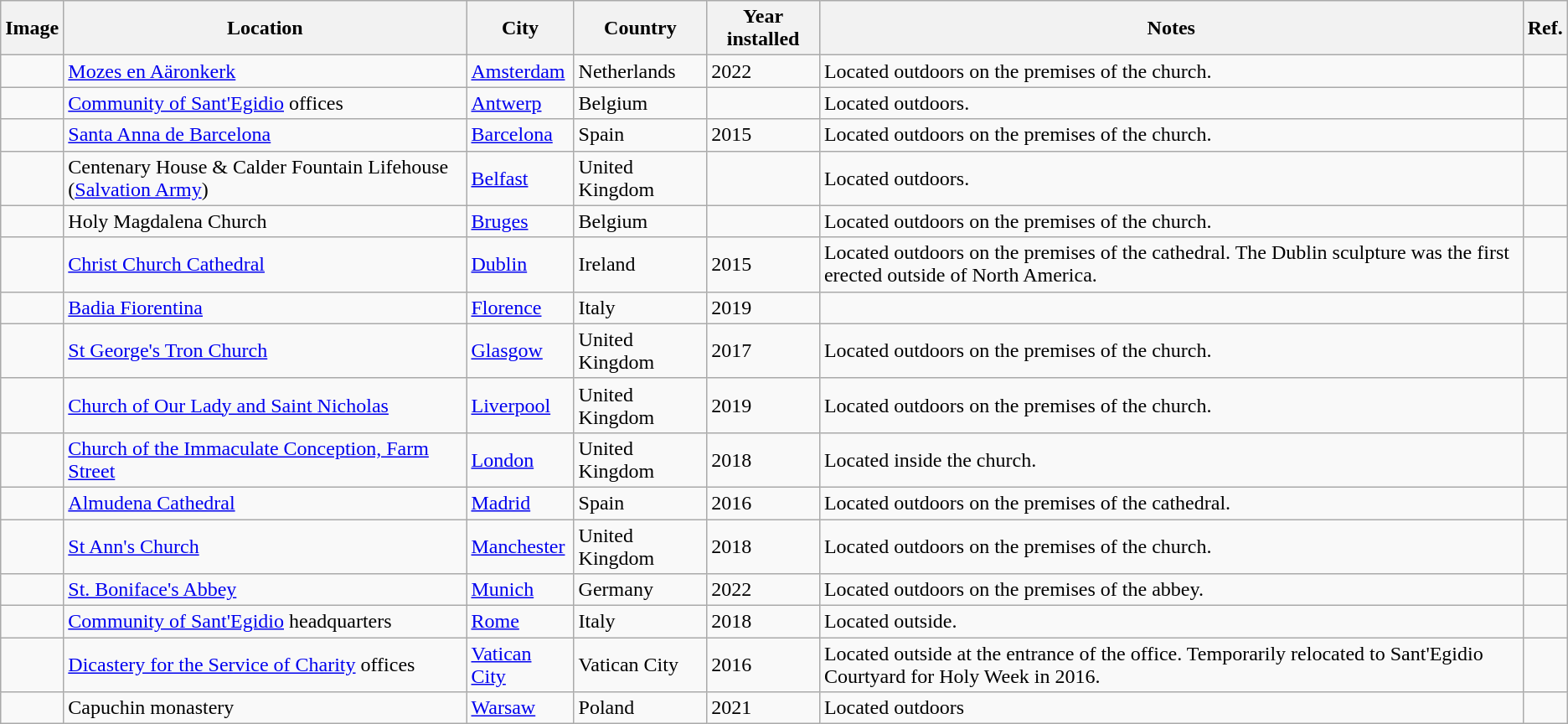<table class="sortable wikitable">
<tr>
<th class="unsortable">Image</th>
<th>Location</th>
<th>City</th>
<th>Country</th>
<th>Year installed</th>
<th class="unsortable">Notes</th>
<th class="unsortable">Ref.</th>
</tr>
<tr>
<td></td>
<td><a href='#'>Mozes en Aäronkerk</a></td>
<td><a href='#'>Amsterdam</a></td>
<td>Netherlands</td>
<td>2022</td>
<td>Located outdoors on the premises of the church.</td>
<td></td>
</tr>
<tr>
<td></td>
<td><a href='#'>Community of Sant'Egidio</a> offices</td>
<td><a href='#'>Antwerp</a></td>
<td>Belgium</td>
<td></td>
<td>Located outdoors.</td>
<td></td>
</tr>
<tr>
<td></td>
<td><a href='#'>Santa Anna de Barcelona</a></td>
<td><a href='#'>Barcelona</a></td>
<td>Spain</td>
<td>2015</td>
<td>Located outdoors on the premises of the church.</td>
<td></td>
</tr>
<tr>
<td></td>
<td>Centenary House & Calder Fountain Lifehouse (<a href='#'>Salvation Army</a>)</td>
<td><a href='#'>Belfast</a></td>
<td>United Kingdom</td>
<td></td>
<td>Located outdoors.</td>
<td></td>
</tr>
<tr>
<td></td>
<td>Holy Magdalena Church</td>
<td><a href='#'>Bruges</a></td>
<td>Belgium</td>
<td></td>
<td>Located outdoors on the premises of the church.</td>
<td></td>
</tr>
<tr>
<td></td>
<td><a href='#'>Christ Church Cathedral</a></td>
<td><a href='#'>Dublin</a></td>
<td>Ireland</td>
<td>2015</td>
<td>Located outdoors on the premises of the cathedral. The Dublin sculpture was the first erected outside of North America.</td>
<td></td>
</tr>
<tr>
<td></td>
<td><a href='#'>Badia Fiorentina</a></td>
<td><a href='#'>Florence</a></td>
<td>Italy</td>
<td>2019</td>
<td></td>
<td></td>
</tr>
<tr>
<td></td>
<td><a href='#'>St George's Tron Church</a></td>
<td><a href='#'>Glasgow</a></td>
<td>United Kingdom</td>
<td>2017</td>
<td>Located outdoors on the premises of the church.</td>
<td></td>
</tr>
<tr>
<td></td>
<td><a href='#'>Church of Our Lady and Saint Nicholas</a></td>
<td><a href='#'>Liverpool</a></td>
<td>United Kingdom</td>
<td>2019</td>
<td>Located outdoors on the premises of the church.</td>
<td></td>
</tr>
<tr>
<td></td>
<td><a href='#'>Church of the Immaculate Conception, Farm Street</a></td>
<td><a href='#'>London</a></td>
<td>United Kingdom</td>
<td>2018</td>
<td>Located inside the church.</td>
<td></td>
</tr>
<tr>
<td></td>
<td><a href='#'>Almudena Cathedral</a></td>
<td><a href='#'>Madrid</a></td>
<td>Spain</td>
<td>2016</td>
<td>Located outdoors on the premises of the cathedral.</td>
<td></td>
</tr>
<tr>
<td></td>
<td><a href='#'>St Ann's Church</a></td>
<td><a href='#'>Manchester</a></td>
<td>United Kingdom</td>
<td>2018</td>
<td>Located outdoors on the premises of the church.</td>
<td></td>
</tr>
<tr>
<td></td>
<td><a href='#'>St. Boniface's Abbey</a></td>
<td><a href='#'>Munich</a></td>
<td>Germany</td>
<td>2022</td>
<td>Located outdoors on the premises of the abbey.</td>
<td></td>
</tr>
<tr>
<td></td>
<td><a href='#'>Community of Sant'Egidio</a> headquarters</td>
<td><a href='#'>Rome</a></td>
<td>Italy</td>
<td>2018</td>
<td>Located outside.</td>
<td></td>
</tr>
<tr>
<td></td>
<td><a href='#'>Dicastery for the Service of Charity</a> offices</td>
<td><a href='#'>Vatican City</a></td>
<td>Vatican City</td>
<td>2016</td>
<td>Located outside at the entrance of the office. Temporarily relocated to Sant'Egidio Courtyard for Holy Week in 2016.</td>
<td></td>
</tr>
<tr>
<td></td>
<td>Capuchin monastery</td>
<td><a href='#'>Warsaw</a></td>
<td>Poland</td>
<td>2021</td>
<td>Located outdoors</td>
<td></td>
</tr>
</table>
